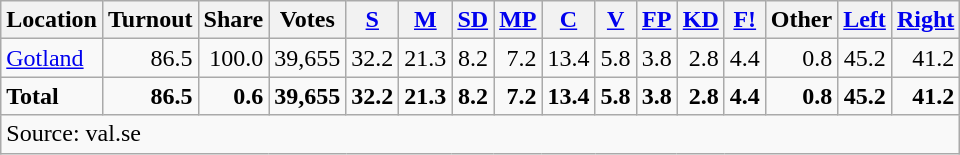<table class="wikitable sortable" style=text-align:right>
<tr>
<th>Location</th>
<th>Turnout</th>
<th>Share</th>
<th>Votes</th>
<th><a href='#'>S</a></th>
<th><a href='#'>M</a></th>
<th><a href='#'>SD</a></th>
<th><a href='#'>MP</a></th>
<th><a href='#'>C</a></th>
<th><a href='#'>V</a></th>
<th><a href='#'>FP</a></th>
<th><a href='#'>KD</a></th>
<th><a href='#'>F!</a></th>
<th>Other</th>
<th><a href='#'>Left</a></th>
<th><a href='#'>Right</a></th>
</tr>
<tr>
<td align=left><a href='#'>Gotland</a></td>
<td>86.5</td>
<td>100.0</td>
<td>39,655</td>
<td>32.2</td>
<td>21.3</td>
<td>8.2</td>
<td>7.2</td>
<td>13.4</td>
<td>5.8</td>
<td>3.8</td>
<td>2.8</td>
<td>4.4</td>
<td>0.8</td>
<td>45.2</td>
<td>41.2</td>
</tr>
<tr>
<td align=left><strong>Total</strong></td>
<td><strong>86.5</strong></td>
<td><strong>0.6</strong></td>
<td><strong>39,655</strong></td>
<td><strong>32.2</strong></td>
<td><strong>21.3</strong></td>
<td><strong>8.2</strong></td>
<td><strong>7.2</strong></td>
<td><strong>13.4</strong></td>
<td><strong>5.8</strong></td>
<td><strong>3.8</strong></td>
<td><strong>2.8</strong></td>
<td><strong>4.4</strong></td>
<td><strong>0.8</strong></td>
<td><strong>45.2</strong></td>
<td><strong>41.2</strong></td>
</tr>
<tr>
<td align=left colspan=16>Source: val.se </td>
</tr>
</table>
